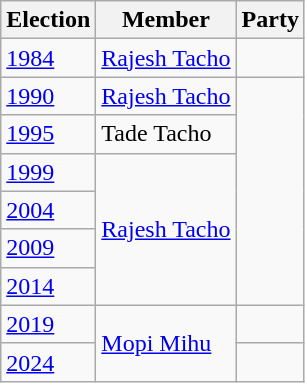<table class="wikitable sortable">
<tr>
<th>Election</th>
<th>Member</th>
<th colspan=2>Party</th>
</tr>
<tr>
<td><a href='#'>1984</a></td>
<td><a href='#'>Rajesh Tacho</a></td>
<td></td>
</tr>
<tr>
<td><a href='#'>1990</a></td>
<td><a href='#'>Rajesh Tacho</a></td>
</tr>
<tr>
<td><a href='#'>1995</a></td>
<td>Tade Tacho</td>
</tr>
<tr>
<td><a href='#'>1999</a></td>
<td rowspan=4><a href='#'>Rajesh Tacho</a></td>
</tr>
<tr>
<td><a href='#'>2004</a></td>
</tr>
<tr>
<td><a href='#'>2009</a></td>
</tr>
<tr>
<td><a href='#'>2014</a></td>
</tr>
<tr>
<td><a href='#'>2019</a></td>
<td rowspan=2><a href='#'>Mopi Mihu</a></td>
<td></td>
</tr>
<tr>
<td><a href='#'>2024</a></td>
</tr>
</table>
